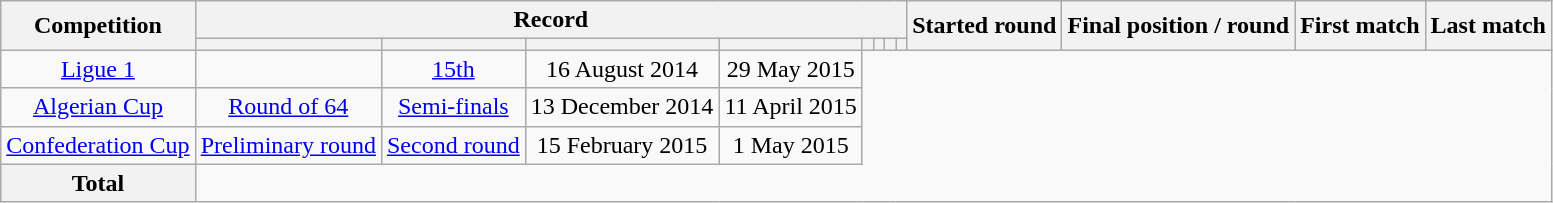<table class="wikitable" style="text-align: center">
<tr>
<th rowspan=2>Competition</th>
<th colspan=8>Record</th>
<th rowspan=2>Started round</th>
<th rowspan=2>Final position / round</th>
<th rowspan=2>First match</th>
<th rowspan=2>Last match</th>
</tr>
<tr>
<th></th>
<th></th>
<th></th>
<th></th>
<th></th>
<th></th>
<th></th>
<th></th>
</tr>
<tr>
<td><a href='#'>Ligue 1</a><br></td>
<td></td>
<td><a href='#'>15th</a></td>
<td>16 August 2014</td>
<td>29 May 2015</td>
</tr>
<tr>
<td><a href='#'>Algerian Cup</a><br></td>
<td><a href='#'>Round of 64</a></td>
<td><a href='#'>Semi-finals</a></td>
<td>13 December 2014</td>
<td>11 April 2015</td>
</tr>
<tr>
<td><a href='#'>Confederation Cup</a><br></td>
<td><a href='#'>Preliminary round</a></td>
<td><a href='#'>Second round</a></td>
<td>15 February 2015</td>
<td>1 May 2015</td>
</tr>
<tr>
<th>Total<br></th>
</tr>
</table>
